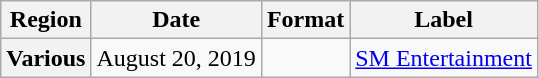<table class="wikitable plainrowheaders">
<tr>
<th>Region</th>
<th>Date</th>
<th>Format</th>
<th>Label</th>
</tr>
<tr>
<th scope="row">Various</th>
<td>August 20, 2019</td>
<td></td>
<td><a href='#'>SM Entertainment</a></td>
</tr>
</table>
